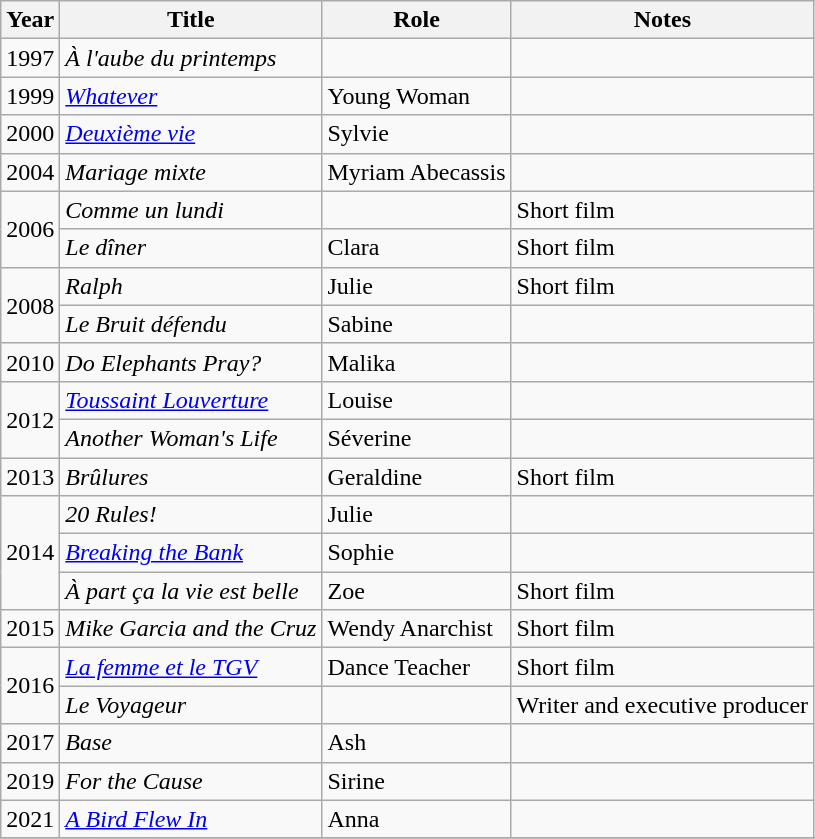<table class="wikitable sortable">
<tr>
<th>Year</th>
<th>Title</th>
<th>Role</th>
<th class="unsortable">Notes</th>
</tr>
<tr>
<td>1997</td>
<td><em>À l'aube du printemps</em></td>
<td></td>
<td></td>
</tr>
<tr>
<td>1999</td>
<td><em><a href='#'>Whatever</a></em></td>
<td>Young Woman</td>
<td></td>
</tr>
<tr>
<td>2000</td>
<td><em><a href='#'>Deuxième vie</a></em></td>
<td>Sylvie</td>
<td></td>
</tr>
<tr>
<td>2004</td>
<td><em>Mariage mixte</em></td>
<td>Myriam Abecassis</td>
<td></td>
</tr>
<tr>
<td rowspan="2">2006</td>
<td><em>Comme un lundi</em></td>
<td></td>
<td>Short film</td>
</tr>
<tr>
<td><em>Le dîner</em></td>
<td>Clara</td>
<td>Short film</td>
</tr>
<tr>
<td rowspan="2">2008</td>
<td><em>Ralph</em></td>
<td>Julie</td>
<td>Short film</td>
</tr>
<tr>
<td><em>Le Bruit défendu</em></td>
<td>Sabine</td>
<td></td>
</tr>
<tr>
<td>2010</td>
<td><em>Do Elephants Pray?</em></td>
<td>Malika</td>
<td></td>
</tr>
<tr>
<td rowspan="2">2012</td>
<td><em><a href='#'>Toussaint Louverture</a></em></td>
<td>Louise</td>
<td></td>
</tr>
<tr>
<td><em>Another Woman's Life</em></td>
<td>Séverine</td>
<td></td>
</tr>
<tr>
<td>2013</td>
<td><em>Brûlures</em></td>
<td>Geraldine</td>
<td>Short film</td>
</tr>
<tr>
<td rowspan="3">2014</td>
<td><em>20 Rules!</em></td>
<td>Julie</td>
<td></td>
</tr>
<tr>
<td><em><a href='#'>Breaking the Bank</a></em></td>
<td>Sophie</td>
<td></td>
</tr>
<tr>
<td><em>À part ça la vie est belle</em></td>
<td>Zoe</td>
<td>Short film</td>
</tr>
<tr>
<td>2015</td>
<td><em>Mike Garcia and the Cruz</em></td>
<td>Wendy Anarchist</td>
<td>Short film</td>
</tr>
<tr>
<td rowspan="2">2016</td>
<td><em><a href='#'>La femme et le TGV</a></em></td>
<td>Dance Teacher</td>
<td>Short film</td>
</tr>
<tr>
<td><em>Le Voyageur</em></td>
<td></td>
<td>Writer and executive producer</td>
</tr>
<tr>
<td>2017</td>
<td><em>Base</em></td>
<td>Ash</td>
<td></td>
</tr>
<tr>
<td>2019</td>
<td><em>For the Cause</em></td>
<td>Sirine</td>
<td></td>
</tr>
<tr>
<td>2021</td>
<td><em><a href='#'>A Bird Flew In</a></em></td>
<td>Anna</td>
<td></td>
</tr>
<tr>
</tr>
</table>
